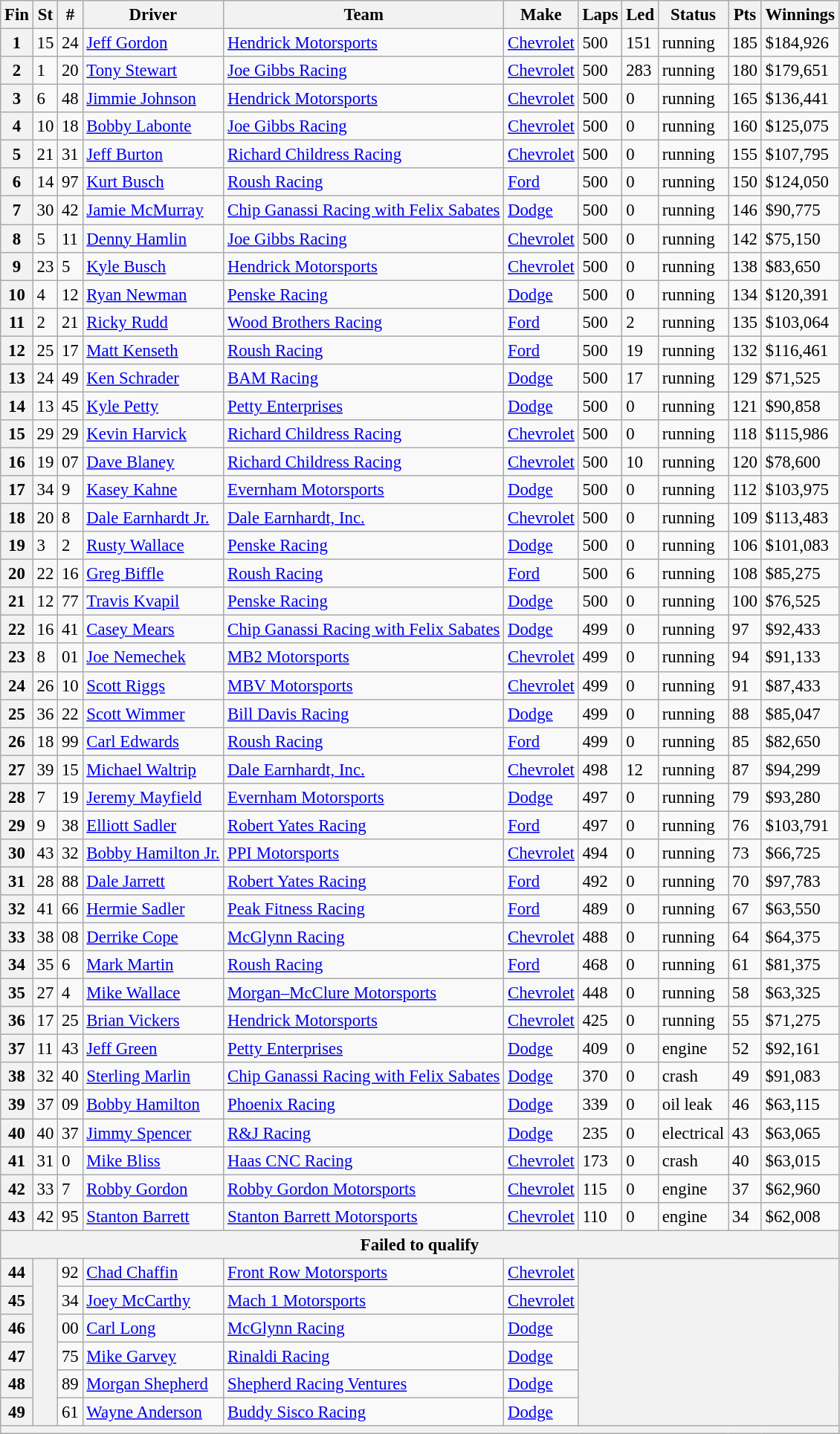<table class="wikitable sortable" style="font-size:95%">
<tr>
<th>Fin</th>
<th>St</th>
<th>#</th>
<th>Driver</th>
<th>Team</th>
<th>Make</th>
<th>Laps</th>
<th>Led</th>
<th>Status</th>
<th>Pts</th>
<th>Winnings</th>
</tr>
<tr>
<th>1</th>
<td>15</td>
<td>24</td>
<td><a href='#'>Jeff Gordon</a></td>
<td><a href='#'>Hendrick Motorsports</a></td>
<td><a href='#'>Chevrolet</a></td>
<td>500</td>
<td>151</td>
<td>running</td>
<td>185</td>
<td>$184,926</td>
</tr>
<tr>
<th>2</th>
<td>1</td>
<td>20</td>
<td><a href='#'>Tony Stewart</a></td>
<td><a href='#'>Joe Gibbs Racing</a></td>
<td><a href='#'>Chevrolet</a></td>
<td>500</td>
<td>283</td>
<td>running</td>
<td>180</td>
<td>$179,651</td>
</tr>
<tr>
<th>3</th>
<td>6</td>
<td>48</td>
<td><a href='#'>Jimmie Johnson</a></td>
<td><a href='#'>Hendrick Motorsports</a></td>
<td><a href='#'>Chevrolet</a></td>
<td>500</td>
<td>0</td>
<td>running</td>
<td>165</td>
<td>$136,441</td>
</tr>
<tr>
<th>4</th>
<td>10</td>
<td>18</td>
<td><a href='#'>Bobby Labonte</a></td>
<td><a href='#'>Joe Gibbs Racing</a></td>
<td><a href='#'>Chevrolet</a></td>
<td>500</td>
<td>0</td>
<td>running</td>
<td>160</td>
<td>$125,075</td>
</tr>
<tr>
<th>5</th>
<td>21</td>
<td>31</td>
<td><a href='#'>Jeff Burton</a></td>
<td><a href='#'>Richard Childress Racing</a></td>
<td><a href='#'>Chevrolet</a></td>
<td>500</td>
<td>0</td>
<td>running</td>
<td>155</td>
<td>$107,795</td>
</tr>
<tr>
<th>6</th>
<td>14</td>
<td>97</td>
<td><a href='#'>Kurt Busch</a></td>
<td><a href='#'>Roush Racing</a></td>
<td><a href='#'>Ford</a></td>
<td>500</td>
<td>0</td>
<td>running</td>
<td>150</td>
<td>$124,050</td>
</tr>
<tr>
<th>7</th>
<td>30</td>
<td>42</td>
<td><a href='#'>Jamie McMurray</a></td>
<td><a href='#'>Chip Ganassi Racing with Felix Sabates</a></td>
<td><a href='#'>Dodge</a></td>
<td>500</td>
<td>0</td>
<td>running</td>
<td>146</td>
<td>$90,775</td>
</tr>
<tr>
<th>8</th>
<td>5</td>
<td>11</td>
<td><a href='#'>Denny Hamlin</a></td>
<td><a href='#'>Joe Gibbs Racing</a></td>
<td><a href='#'>Chevrolet</a></td>
<td>500</td>
<td>0</td>
<td>running</td>
<td>142</td>
<td>$75,150</td>
</tr>
<tr>
<th>9</th>
<td>23</td>
<td>5</td>
<td><a href='#'>Kyle Busch</a></td>
<td><a href='#'>Hendrick Motorsports</a></td>
<td><a href='#'>Chevrolet</a></td>
<td>500</td>
<td>0</td>
<td>running</td>
<td>138</td>
<td>$83,650</td>
</tr>
<tr>
<th>10</th>
<td>4</td>
<td>12</td>
<td><a href='#'>Ryan Newman</a></td>
<td><a href='#'>Penske Racing</a></td>
<td><a href='#'>Dodge</a></td>
<td>500</td>
<td>0</td>
<td>running</td>
<td>134</td>
<td>$120,391</td>
</tr>
<tr>
<th>11</th>
<td>2</td>
<td>21</td>
<td><a href='#'>Ricky Rudd</a></td>
<td><a href='#'>Wood Brothers Racing</a></td>
<td><a href='#'>Ford</a></td>
<td>500</td>
<td>2</td>
<td>running</td>
<td>135</td>
<td>$103,064</td>
</tr>
<tr>
<th>12</th>
<td>25</td>
<td>17</td>
<td><a href='#'>Matt Kenseth</a></td>
<td><a href='#'>Roush Racing</a></td>
<td><a href='#'>Ford</a></td>
<td>500</td>
<td>19</td>
<td>running</td>
<td>132</td>
<td>$116,461</td>
</tr>
<tr>
<th>13</th>
<td>24</td>
<td>49</td>
<td><a href='#'>Ken Schrader</a></td>
<td><a href='#'>BAM Racing</a></td>
<td><a href='#'>Dodge</a></td>
<td>500</td>
<td>17</td>
<td>running</td>
<td>129</td>
<td>$71,525</td>
</tr>
<tr>
<th>14</th>
<td>13</td>
<td>45</td>
<td><a href='#'>Kyle Petty</a></td>
<td><a href='#'>Petty Enterprises</a></td>
<td><a href='#'>Dodge</a></td>
<td>500</td>
<td>0</td>
<td>running</td>
<td>121</td>
<td>$90,858</td>
</tr>
<tr>
<th>15</th>
<td>29</td>
<td>29</td>
<td><a href='#'>Kevin Harvick</a></td>
<td><a href='#'>Richard Childress Racing</a></td>
<td><a href='#'>Chevrolet</a></td>
<td>500</td>
<td>0</td>
<td>running</td>
<td>118</td>
<td>$115,986</td>
</tr>
<tr>
<th>16</th>
<td>19</td>
<td>07</td>
<td><a href='#'>Dave Blaney</a></td>
<td><a href='#'>Richard Childress Racing</a></td>
<td><a href='#'>Chevrolet</a></td>
<td>500</td>
<td>10</td>
<td>running</td>
<td>120</td>
<td>$78,600</td>
</tr>
<tr>
<th>17</th>
<td>34</td>
<td>9</td>
<td><a href='#'>Kasey Kahne</a></td>
<td><a href='#'>Evernham Motorsports</a></td>
<td><a href='#'>Dodge</a></td>
<td>500</td>
<td>0</td>
<td>running</td>
<td>112</td>
<td>$103,975</td>
</tr>
<tr>
<th>18</th>
<td>20</td>
<td>8</td>
<td><a href='#'>Dale Earnhardt Jr.</a></td>
<td><a href='#'>Dale Earnhardt, Inc.</a></td>
<td><a href='#'>Chevrolet</a></td>
<td>500</td>
<td>0</td>
<td>running</td>
<td>109</td>
<td>$113,483</td>
</tr>
<tr>
<th>19</th>
<td>3</td>
<td>2</td>
<td><a href='#'>Rusty Wallace</a></td>
<td><a href='#'>Penske Racing</a></td>
<td><a href='#'>Dodge</a></td>
<td>500</td>
<td>0</td>
<td>running</td>
<td>106</td>
<td>$101,083</td>
</tr>
<tr>
<th>20</th>
<td>22</td>
<td>16</td>
<td><a href='#'>Greg Biffle</a></td>
<td><a href='#'>Roush Racing</a></td>
<td><a href='#'>Ford</a></td>
<td>500</td>
<td>6</td>
<td>running</td>
<td>108</td>
<td>$85,275</td>
</tr>
<tr>
<th>21</th>
<td>12</td>
<td>77</td>
<td><a href='#'>Travis Kvapil</a></td>
<td><a href='#'>Penske Racing</a></td>
<td><a href='#'>Dodge</a></td>
<td>500</td>
<td>0</td>
<td>running</td>
<td>100</td>
<td>$76,525</td>
</tr>
<tr>
<th>22</th>
<td>16</td>
<td>41</td>
<td><a href='#'>Casey Mears</a></td>
<td><a href='#'>Chip Ganassi Racing with Felix Sabates</a></td>
<td><a href='#'>Dodge</a></td>
<td>499</td>
<td>0</td>
<td>running</td>
<td>97</td>
<td>$92,433</td>
</tr>
<tr>
<th>23</th>
<td>8</td>
<td>01</td>
<td><a href='#'>Joe Nemechek</a></td>
<td><a href='#'>MB2 Motorsports</a></td>
<td><a href='#'>Chevrolet</a></td>
<td>499</td>
<td>0</td>
<td>running</td>
<td>94</td>
<td>$91,133</td>
</tr>
<tr>
<th>24</th>
<td>26</td>
<td>10</td>
<td><a href='#'>Scott Riggs</a></td>
<td><a href='#'>MBV Motorsports</a></td>
<td><a href='#'>Chevrolet</a></td>
<td>499</td>
<td>0</td>
<td>running</td>
<td>91</td>
<td>$87,433</td>
</tr>
<tr>
<th>25</th>
<td>36</td>
<td>22</td>
<td><a href='#'>Scott Wimmer</a></td>
<td><a href='#'>Bill Davis Racing</a></td>
<td><a href='#'>Dodge</a></td>
<td>499</td>
<td>0</td>
<td>running</td>
<td>88</td>
<td>$85,047</td>
</tr>
<tr>
<th>26</th>
<td>18</td>
<td>99</td>
<td><a href='#'>Carl Edwards</a></td>
<td><a href='#'>Roush Racing</a></td>
<td><a href='#'>Ford</a></td>
<td>499</td>
<td>0</td>
<td>running</td>
<td>85</td>
<td>$82,650</td>
</tr>
<tr>
<th>27</th>
<td>39</td>
<td>15</td>
<td><a href='#'>Michael Waltrip</a></td>
<td><a href='#'>Dale Earnhardt, Inc.</a></td>
<td><a href='#'>Chevrolet</a></td>
<td>498</td>
<td>12</td>
<td>running</td>
<td>87</td>
<td>$94,299</td>
</tr>
<tr>
<th>28</th>
<td>7</td>
<td>19</td>
<td><a href='#'>Jeremy Mayfield</a></td>
<td><a href='#'>Evernham Motorsports</a></td>
<td><a href='#'>Dodge</a></td>
<td>497</td>
<td>0</td>
<td>running</td>
<td>79</td>
<td>$93,280</td>
</tr>
<tr>
<th>29</th>
<td>9</td>
<td>38</td>
<td><a href='#'>Elliott Sadler</a></td>
<td><a href='#'>Robert Yates Racing</a></td>
<td><a href='#'>Ford</a></td>
<td>497</td>
<td>0</td>
<td>running</td>
<td>76</td>
<td>$103,791</td>
</tr>
<tr>
<th>30</th>
<td>43</td>
<td>32</td>
<td><a href='#'>Bobby Hamilton Jr.</a></td>
<td><a href='#'>PPI Motorsports</a></td>
<td><a href='#'>Chevrolet</a></td>
<td>494</td>
<td>0</td>
<td>running</td>
<td>73</td>
<td>$66,725</td>
</tr>
<tr>
<th>31</th>
<td>28</td>
<td>88</td>
<td><a href='#'>Dale Jarrett</a></td>
<td><a href='#'>Robert Yates Racing</a></td>
<td><a href='#'>Ford</a></td>
<td>492</td>
<td>0</td>
<td>running</td>
<td>70</td>
<td>$97,783</td>
</tr>
<tr>
<th>32</th>
<td>41</td>
<td>66</td>
<td><a href='#'>Hermie Sadler</a></td>
<td><a href='#'>Peak Fitness Racing</a></td>
<td><a href='#'>Ford</a></td>
<td>489</td>
<td>0</td>
<td>running</td>
<td>67</td>
<td>$63,550</td>
</tr>
<tr>
<th>33</th>
<td>38</td>
<td>08</td>
<td><a href='#'>Derrike Cope</a></td>
<td><a href='#'>McGlynn Racing</a></td>
<td><a href='#'>Chevrolet</a></td>
<td>488</td>
<td>0</td>
<td>running</td>
<td>64</td>
<td>$64,375</td>
</tr>
<tr>
<th>34</th>
<td>35</td>
<td>6</td>
<td><a href='#'>Mark Martin</a></td>
<td><a href='#'>Roush Racing</a></td>
<td><a href='#'>Ford</a></td>
<td>468</td>
<td>0</td>
<td>running</td>
<td>61</td>
<td>$81,375</td>
</tr>
<tr>
<th>35</th>
<td>27</td>
<td>4</td>
<td><a href='#'>Mike Wallace</a></td>
<td><a href='#'>Morgan–McClure Motorsports</a></td>
<td><a href='#'>Chevrolet</a></td>
<td>448</td>
<td>0</td>
<td>running</td>
<td>58</td>
<td>$63,325</td>
</tr>
<tr>
<th>36</th>
<td>17</td>
<td>25</td>
<td><a href='#'>Brian Vickers</a></td>
<td><a href='#'>Hendrick Motorsports</a></td>
<td><a href='#'>Chevrolet</a></td>
<td>425</td>
<td>0</td>
<td>running</td>
<td>55</td>
<td>$71,275</td>
</tr>
<tr>
<th>37</th>
<td>11</td>
<td>43</td>
<td><a href='#'>Jeff Green</a></td>
<td><a href='#'>Petty Enterprises</a></td>
<td><a href='#'>Dodge</a></td>
<td>409</td>
<td>0</td>
<td>engine</td>
<td>52</td>
<td>$92,161</td>
</tr>
<tr>
<th>38</th>
<td>32</td>
<td>40</td>
<td><a href='#'>Sterling Marlin</a></td>
<td><a href='#'>Chip Ganassi Racing with Felix Sabates</a></td>
<td><a href='#'>Dodge</a></td>
<td>370</td>
<td>0</td>
<td>crash</td>
<td>49</td>
<td>$91,083</td>
</tr>
<tr>
<th>39</th>
<td>37</td>
<td>09</td>
<td><a href='#'>Bobby Hamilton</a></td>
<td><a href='#'>Phoenix Racing</a></td>
<td><a href='#'>Dodge</a></td>
<td>339</td>
<td>0</td>
<td>oil leak</td>
<td>46</td>
<td>$63,115</td>
</tr>
<tr>
<th>40</th>
<td>40</td>
<td>37</td>
<td><a href='#'>Jimmy Spencer</a></td>
<td><a href='#'>R&J Racing</a></td>
<td><a href='#'>Dodge</a></td>
<td>235</td>
<td>0</td>
<td>electrical</td>
<td>43</td>
<td>$63,065</td>
</tr>
<tr>
<th>41</th>
<td>31</td>
<td>0</td>
<td><a href='#'>Mike Bliss</a></td>
<td><a href='#'>Haas CNC Racing</a></td>
<td><a href='#'>Chevrolet</a></td>
<td>173</td>
<td>0</td>
<td>crash</td>
<td>40</td>
<td>$63,015</td>
</tr>
<tr>
<th>42</th>
<td>33</td>
<td>7</td>
<td><a href='#'>Robby Gordon</a></td>
<td><a href='#'>Robby Gordon Motorsports</a></td>
<td><a href='#'>Chevrolet</a></td>
<td>115</td>
<td>0</td>
<td>engine</td>
<td>37</td>
<td>$62,960</td>
</tr>
<tr>
<th>43</th>
<td>42</td>
<td>95</td>
<td><a href='#'>Stanton Barrett</a></td>
<td><a href='#'>Stanton Barrett Motorsports</a></td>
<td><a href='#'>Chevrolet</a></td>
<td>110</td>
<td>0</td>
<td>engine</td>
<td>34</td>
<td>$62,008</td>
</tr>
<tr>
<th colspan="11">Failed to qualify</th>
</tr>
<tr>
<th>44</th>
<th rowspan="6"></th>
<td>92</td>
<td><a href='#'>Chad Chaffin</a></td>
<td><a href='#'>Front Row Motorsports</a></td>
<td><a href='#'>Chevrolet</a></td>
<th colspan="5" rowspan="6"></th>
</tr>
<tr>
<th>45</th>
<td>34</td>
<td><a href='#'>Joey McCarthy</a></td>
<td><a href='#'>Mach 1 Motorsports</a></td>
<td><a href='#'>Chevrolet</a></td>
</tr>
<tr>
<th>46</th>
<td>00</td>
<td><a href='#'>Carl Long</a></td>
<td><a href='#'>McGlynn Racing</a></td>
<td><a href='#'>Dodge</a></td>
</tr>
<tr>
<th>47</th>
<td>75</td>
<td><a href='#'>Mike Garvey</a></td>
<td><a href='#'>Rinaldi Racing</a></td>
<td><a href='#'>Dodge</a></td>
</tr>
<tr>
<th>48</th>
<td>89</td>
<td><a href='#'>Morgan Shepherd</a></td>
<td><a href='#'>Shepherd Racing Ventures</a></td>
<td><a href='#'>Dodge</a></td>
</tr>
<tr>
<th>49</th>
<td>61</td>
<td><a href='#'>Wayne Anderson</a></td>
<td><a href='#'>Buddy Sisco Racing</a></td>
<td><a href='#'>Dodge</a></td>
</tr>
<tr>
<th colspan="11"></th>
</tr>
</table>
